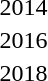<table>
<tr>
<td>2014</td>
<td></td>
<td></td>
<td></td>
</tr>
<tr>
<td>2016</td>
<td></td>
<td></td>
<td></td>
</tr>
<tr>
<td>2018</td>
<td></td>
<td></td>
<td></td>
</tr>
</table>
